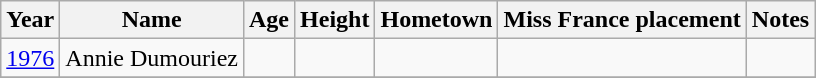<table class="wikitable sortable">
<tr>
<th>Year</th>
<th>Name</th>
<th>Age</th>
<th>Height</th>
<th>Hometown</th>
<th>Miss France placement</th>
<th>Notes</th>
</tr>
<tr>
<td><a href='#'>1976</a></td>
<td>Annie Dumouriez</td>
<td></td>
<td></td>
<td></td>
<td></td>
<td></td>
</tr>
<tr>
</tr>
</table>
